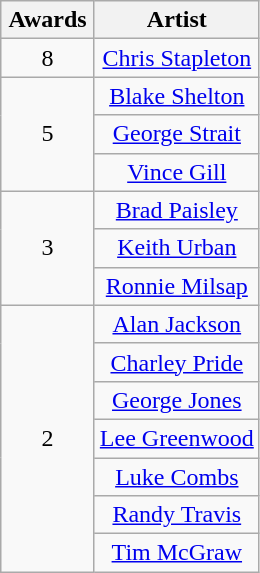<table class="wikitable" rowspan="2" style="text-align:center;">
<tr>
<th scope="col" style="width:55px;">Awards</th>
<th scope="col" style="text-align:center;">Artist</th>
</tr>
<tr>
<td>8</td>
<td><a href='#'>Chris Stapleton</a></td>
</tr>
<tr>
<td rowspan=3>5</td>
<td><a href='#'>Blake Shelton</a></td>
</tr>
<tr>
<td><a href='#'>George Strait</a></td>
</tr>
<tr>
<td><a href='#'>Vince Gill</a></td>
</tr>
<tr>
<td rowspan=3>3</td>
<td><a href='#'>Brad Paisley</a></td>
</tr>
<tr>
<td><a href='#'>Keith Urban</a></td>
</tr>
<tr>
<td><a href='#'>Ronnie Milsap</a></td>
</tr>
<tr>
<td rowspan=7>2</td>
<td><a href='#'>Alan Jackson</a></td>
</tr>
<tr>
<td><a href='#'>Charley Pride</a></td>
</tr>
<tr>
<td><a href='#'>George Jones</a></td>
</tr>
<tr>
<td><a href='#'>Lee Greenwood</a></td>
</tr>
<tr>
<td><a href='#'>Luke Combs</a></td>
</tr>
<tr>
<td><a href='#'>Randy Travis</a></td>
</tr>
<tr>
<td><a href='#'>Tim McGraw</a></td>
</tr>
</table>
